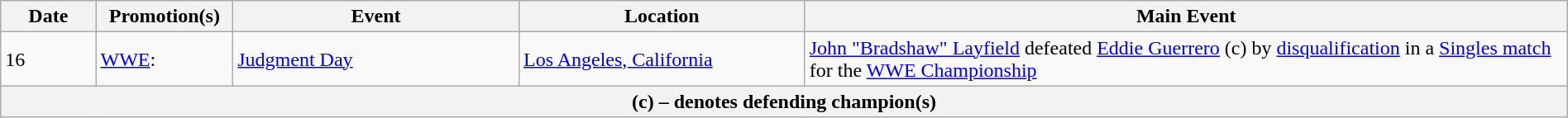<table class="wikitable" style="width:100%;">
<tr>
<th width="5%">Date</th>
<th width="5%">Promotion(s)</th>
<th width="15%">Event</th>
<th width="15%">Location</th>
<th width="40%">Main Event</th>
</tr>
<tr>
<td>16</td>
<td><a href='#'>WWE</a>:<br></td>
<td><a href='#'>Judgment Day</a></td>
<td><a href='#'>Los Angeles, California</a></td>
<td><a href='#'>John "Bradshaw" Layfield</a> defeated <a href='#'>Eddie Guerrero</a> (c) by <a href='#'>disqualification</a> in a <a href='#'>Singles match</a> for the <a href='#'>WWE Championship</a></td>
</tr>
<tr>
<th colspan="5">(c) – denotes defending champion(s)</th>
</tr>
</table>
